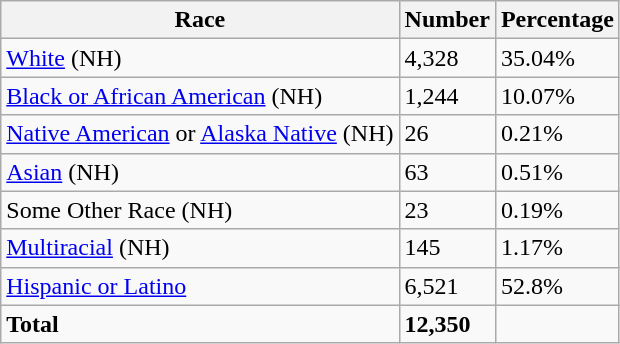<table class="wikitable">
<tr>
<th>Race</th>
<th>Number</th>
<th>Percentage</th>
</tr>
<tr>
<td><a href='#'>White</a> (NH)</td>
<td>4,328</td>
<td>35.04%</td>
</tr>
<tr>
<td><a href='#'>Black or African American</a> (NH)</td>
<td>1,244</td>
<td>10.07%</td>
</tr>
<tr>
<td><a href='#'>Native American</a> or <a href='#'>Alaska Native</a> (NH)</td>
<td>26</td>
<td>0.21%</td>
</tr>
<tr>
<td><a href='#'>Asian</a> (NH)</td>
<td>63</td>
<td>0.51%</td>
</tr>
<tr>
<td>Some Other Race (NH)</td>
<td>23</td>
<td>0.19%</td>
</tr>
<tr>
<td><a href='#'>Multiracial</a> (NH)</td>
<td>145</td>
<td>1.17%</td>
</tr>
<tr>
<td><a href='#'>Hispanic or Latino</a></td>
<td>6,521</td>
<td>52.8%</td>
</tr>
<tr>
<td><strong>Total</strong></td>
<td><strong>12,350</strong></td>
<td></td>
</tr>
</table>
